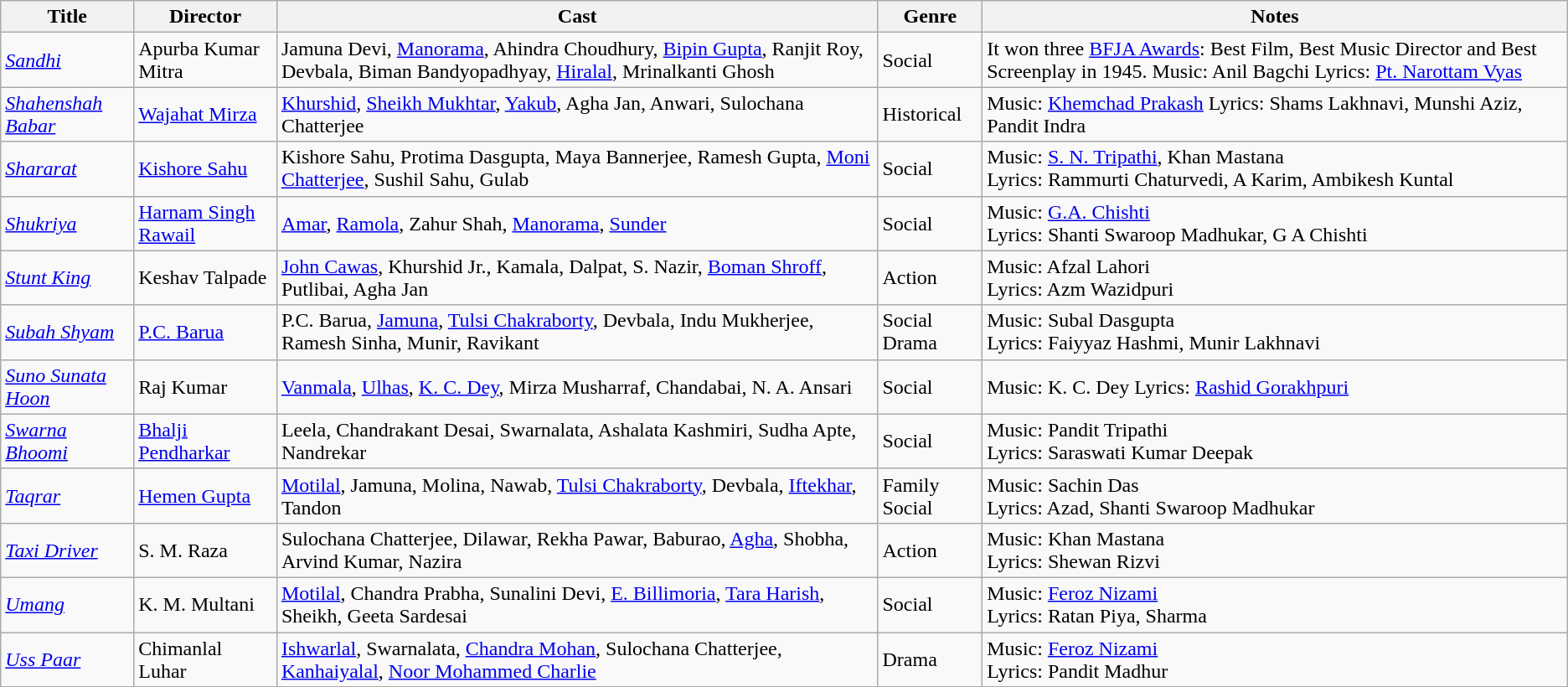<table class="wikitable">
<tr>
<th>Title</th>
<th>Director</th>
<th>Cast</th>
<th>Genre</th>
<th>Notes</th>
</tr>
<tr>
<td><em><a href='#'>Sandhi</a></em></td>
<td>Apurba Kumar Mitra</td>
<td>Jamuna Devi, <a href='#'>Manorama</a>, Ahindra Choudhury, <a href='#'>Bipin Gupta</a>, Ranjit Roy, Devbala, Biman Bandyopadhyay, <a href='#'>Hiralal</a>, Mrinalkanti Ghosh</td>
<td>Social</td>
<td>It won three <a href='#'>BFJA Awards</a>: Best Film, Best Music Director and Best Screenplay in 1945. Music: Anil Bagchi Lyrics: <a href='#'>Pt. Narottam Vyas</a></td>
</tr>
<tr>
<td><em><a href='#'>Shahenshah Babar</a></em></td>
<td><a href='#'>Wajahat Mirza</a></td>
<td><a href='#'>Khurshid</a>, <a href='#'>Sheikh Mukhtar</a>, <a href='#'>Yakub</a>, Agha Jan, Anwari, Sulochana Chatterjee</td>
<td>Historical</td>
<td>Music: <a href='#'>Khemchad Prakash</a> Lyrics: Shams Lakhnavi, Munshi Aziz, Pandit Indra</td>
</tr>
<tr>
<td><em><a href='#'>Shararat</a></em></td>
<td><a href='#'>Kishore Sahu</a></td>
<td>Kishore Sahu, Protima Dasgupta, Maya Bannerjee, Ramesh Gupta, <a href='#'>Moni Chatterjee</a>, Sushil Sahu, Gulab</td>
<td>Social</td>
<td>Music: <a href='#'>S. N. Tripathi</a>, Khan Mastana<br>Lyrics: Rammurti Chaturvedi, A Karim, Ambikesh Kuntal</td>
</tr>
<tr>
<td><em><a href='#'>Shukriya</a></em></td>
<td><a href='#'>Harnam Singh Rawail</a></td>
<td><a href='#'>Amar</a>, <a href='#'>Ramola</a>, Zahur Shah, <a href='#'>Manorama</a>, <a href='#'>Sunder</a></td>
<td>Social</td>
<td>Music: <a href='#'>G.A. Chishti</a><br>Lyrics: Shanti Swaroop Madhukar, G A Chishti</td>
</tr>
<tr>
<td><em><a href='#'>Stunt King</a></em></td>
<td>Keshav Talpade</td>
<td><a href='#'>John Cawas</a>, Khurshid Jr., Kamala, Dalpat, S. Nazir, <a href='#'>Boman Shroff</a>, Putlibai, Agha Jan</td>
<td>Action</td>
<td>Music: Afzal Lahori<br>Lyrics: Azm Wazidpuri</td>
</tr>
<tr>
<td><em><a href='#'>Subah Shyam</a></em></td>
<td><a href='#'>P.C. Barua</a></td>
<td>P.C. Barua, <a href='#'>Jamuna</a>, <a href='#'>Tulsi Chakraborty</a>, Devbala, Indu Mukherjee, Ramesh Sinha, Munir, Ravikant</td>
<td>Social Drama</td>
<td>Music: Subal Dasgupta<br>Lyrics: Faiyyaz Hashmi, Munir Lakhnavi</td>
</tr>
<tr>
<td><em><a href='#'>Suno Sunata Hoon</a></em></td>
<td>Raj Kumar</td>
<td><a href='#'>Vanmala</a>, <a href='#'>Ulhas</a>, <a href='#'>K. C. Dey</a>, Mirza Musharraf, Chandabai, N. A. Ansari</td>
<td>Social</td>
<td>Music: K. C. Dey Lyrics: <a href='#'>Rashid Gorakhpuri</a></td>
</tr>
<tr>
<td><em><a href='#'>Swarna Bhoomi</a></em></td>
<td><a href='#'>Bhalji Pendharkar</a></td>
<td>Leela, Chandrakant Desai, Swarnalata, Ashalata Kashmiri, Sudha Apte, Nandrekar</td>
<td>Social</td>
<td>Music: Pandit Tripathi<br>Lyrics: Saraswati Kumar Deepak</td>
</tr>
<tr>
<td><em><a href='#'>Taqrar</a></em></td>
<td><a href='#'>Hemen Gupta</a></td>
<td><a href='#'>Motilal</a>, Jamuna, Molina, Nawab, <a href='#'>Tulsi Chakraborty</a>, Devbala, <a href='#'>Iftekhar</a>, Tandon</td>
<td>Family Social</td>
<td>Music: Sachin Das<br>Lyrics: Azad, Shanti Swaroop Madhukar</td>
</tr>
<tr>
<td><em><a href='#'>Taxi Driver</a></em></td>
<td>S. M. Raza</td>
<td>Sulochana Chatterjee, Dilawar, Rekha Pawar, Baburao, <a href='#'>Agha</a>, Shobha, Arvind Kumar, Nazira</td>
<td>Action</td>
<td>Music: Khan Mastana<br>Lyrics: Shewan Rizvi</td>
</tr>
<tr>
<td><em><a href='#'>Umang</a></em></td>
<td>K. M. Multani</td>
<td><a href='#'>Motilal</a>, Chandra Prabha, Sunalini Devi, <a href='#'>E. Billimoria</a>, <a href='#'>Tara Harish</a>, Sheikh, Geeta Sardesai</td>
<td>Social</td>
<td>Music: <a href='#'>Feroz Nizami</a><br>Lyrics: Ratan Piya, Sharma</td>
</tr>
<tr>
<td><em><a href='#'>Uss Paar</a></em></td>
<td>Chimanlal Luhar</td>
<td><a href='#'>Ishwarlal</a>, Swarnalata, <a href='#'>Chandra Mohan</a>, Sulochana Chatterjee, <a href='#'>Kanhaiyalal</a>, <a href='#'>Noor Mohammed Charlie</a></td>
<td>Drama</td>
<td>Music: <a href='#'>Feroz Nizami</a><br>Lyrics: Pandit Madhur</td>
</tr>
</table>
